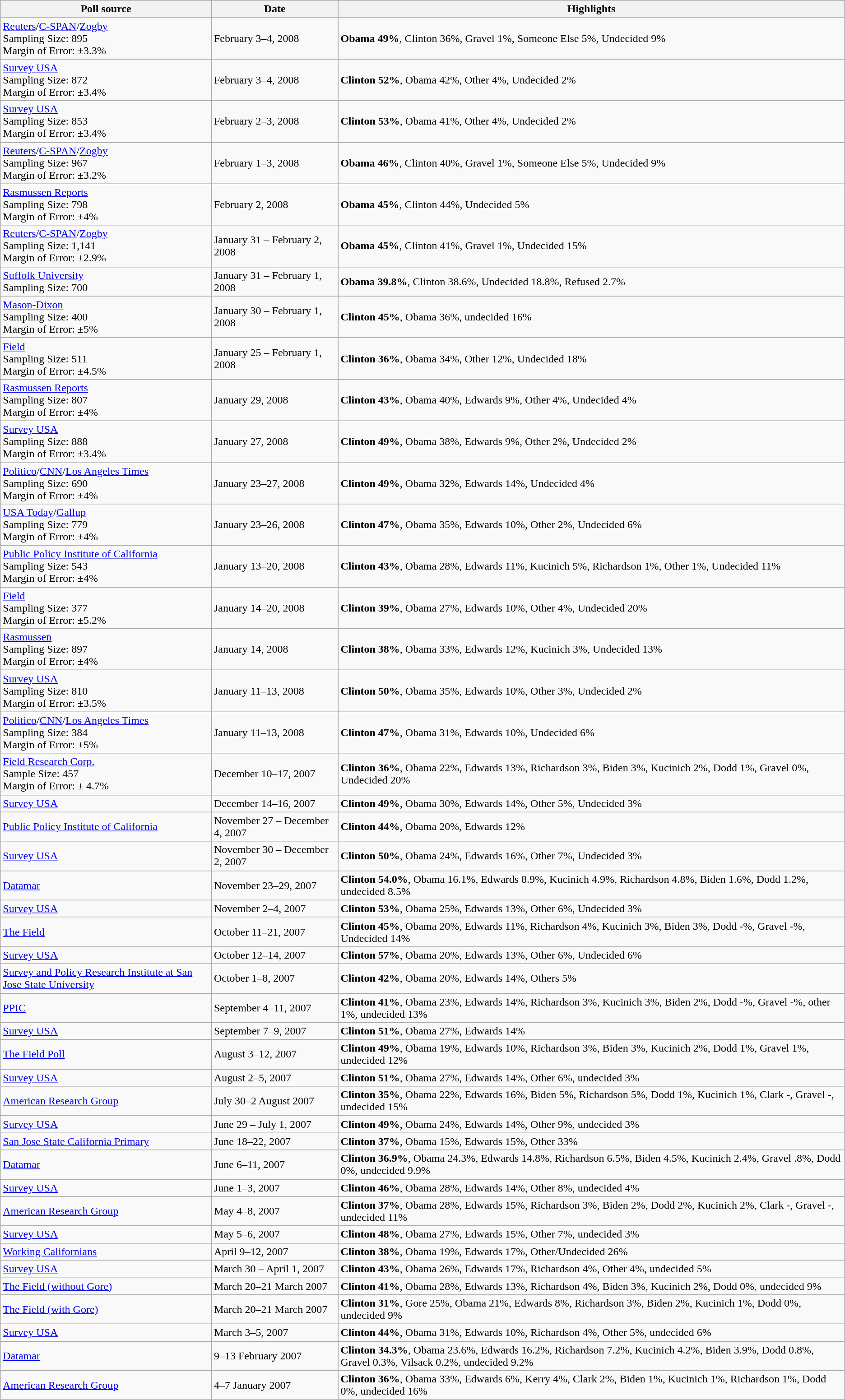<table class="wikitable sortable">
<tr>
<th width="25%">Poll source</th>
<th width="15%">Date</th>
<th width="60%">Highlights</th>
</tr>
<tr>
<td><a href='#'>Reuters</a>/<a href='#'>C-SPAN</a>/<a href='#'>Zogby</a><br>Sampling Size: 895<br>
Margin of Error: ±3.3%</td>
<td>February 3–4, 2008</td>
<td><strong>Obama 49%</strong>, Clinton 36%, Gravel 1%, Someone Else 5%, Undecided 9%</td>
</tr>
<tr>
<td><a href='#'>Survey USA</a><br>Sampling Size: 872<br>
Margin of Error: ±3.4%</td>
<td>February 3–4, 2008</td>
<td><strong>Clinton 52%</strong>, Obama 42%, Other 4%, Undecided 2%</td>
</tr>
<tr>
<td><a href='#'>Survey USA</a><br>Sampling Size: 853<br>
Margin of Error: ±3.4%</td>
<td>February 2–3, 2008</td>
<td><strong>Clinton 53%</strong>, Obama 41%, Other 4%, Undecided 2%</td>
</tr>
<tr>
<td><a href='#'>Reuters</a>/<a href='#'>C-SPAN</a>/<a href='#'>Zogby</a><br>Sampling Size: 967<br>
Margin of Error: ±3.2%</td>
<td>February 1–3, 2008</td>
<td><strong>Obama 46%</strong>, Clinton 40%, Gravel 1%, Someone Else 5%, Undecided 9%</td>
</tr>
<tr>
<td><a href='#'>Rasmussen Reports</a><br>Sampling Size: 798<br>
Margin of Error: ±4%</td>
<td>February 2, 2008</td>
<td><strong>Obama 45%</strong>, Clinton 44%, Undecided 5%</td>
</tr>
<tr>
<td><a href='#'>Reuters</a>/<a href='#'>C-SPAN</a>/<a href='#'>Zogby</a><br>Sampling Size: 1,141<br>
Margin of Error: ±2.9%</td>
<td>January 31 – February 2, 2008</td>
<td><strong>Obama 45%</strong>, Clinton 41%, Gravel 1%, Undecided 15%</td>
</tr>
<tr>
<td><a href='#'>Suffolk University</a><br>Sampling Size: 700<br></td>
<td>January 31 – February 1, 2008</td>
<td><strong>Obama 39.8%</strong>, Clinton 38.6%, Undecided 18.8%, Refused 2.7%</td>
</tr>
<tr>
<td><a href='#'>Mason-Dixon</a><br>Sampling Size: 400<br>
Margin of Error: ±5%</td>
<td>January 30 – February 1, 2008</td>
<td><strong>Clinton 45%</strong>, Obama 36%, undecided 16%</td>
</tr>
<tr>
<td><a href='#'>Field</a><br>Sampling Size: 511<br>
Margin of Error: ±4.5%</td>
<td>January 25 – February 1, 2008</td>
<td><strong>Clinton 36%</strong>, Obama 34%, Other 12%, Undecided 18%</td>
</tr>
<tr>
<td><a href='#'>Rasmussen Reports</a><br>Sampling Size: 807<br>
Margin of Error: ±4%</td>
<td>January 29, 2008</td>
<td><strong>Clinton 43%</strong>, Obama 40%, Edwards 9%, Other 4%, Undecided 4%</td>
</tr>
<tr>
<td><a href='#'>Survey USA</a><br>Sampling Size: 888<br>
Margin of Error: ±3.4%</td>
<td>January 27, 2008</td>
<td><strong>Clinton 49%</strong>, Obama 38%, Edwards 9%, Other 2%, Undecided 2%</td>
</tr>
<tr>
<td><a href='#'>Politico</a>/<a href='#'>CNN</a>/<a href='#'>Los Angeles Times</a><br>Sampling Size: 690<br>
Margin of Error: ±4%</td>
<td>January 23–27, 2008</td>
<td><strong>Clinton 49%</strong>, Obama 32%, Edwards 14%, Undecided 4%</td>
</tr>
<tr>
<td><a href='#'>USA Today</a>/<a href='#'>Gallup</a><br>Sampling Size: 779<br>
Margin of Error: ±4%</td>
<td>January 23–26, 2008</td>
<td><strong>Clinton 47%</strong>, Obama 35%, Edwards 10%, Other 2%, Undecided 6%</td>
</tr>
<tr>
<td><a href='#'>Public Policy Institute of California</a><br>Sampling Size: 543<br>
Margin of Error: ±4%</td>
<td>January 13–20, 2008</td>
<td><strong>Clinton 43%</strong>, Obama 28%, Edwards 11%, Kucinich 5%, Richardson 1%, Other 1%, Undecided 11%</td>
</tr>
<tr>
<td><a href='#'>Field</a><br>Sampling Size: 377<br>
Margin of Error: ±5.2%</td>
<td>January 14–20, 2008</td>
<td><strong>Clinton 39%</strong>, Obama 27%, Edwards 10%, Other 4%, Undecided 20%</td>
</tr>
<tr>
<td><a href='#'>Rasmussen</a><br>Sampling Size: 897<br>
Margin of Error: ±4%</td>
<td>January 14, 2008</td>
<td><strong>Clinton 38%</strong>, Obama 33%, Edwards 12%, Kucinich 3%, Undecided 13%</td>
</tr>
<tr>
<td><a href='#'>Survey USA</a><br>Sampling Size: 810<br>
Margin of Error: ±3.5%</td>
<td>January 11–13, 2008</td>
<td><strong>Clinton 50%</strong>, Obama 35%, Edwards 10%, Other 3%, Undecided 2%</td>
</tr>
<tr>
<td><a href='#'>Politico</a>/<a href='#'>CNN</a>/<a href='#'>Los Angeles Times</a><br>Sampling Size: 384<br>
Margin of Error: ±5%</td>
<td>January 11–13, 2008</td>
<td><strong>Clinton 47%</strong>, Obama 31%, Edwards 10%, Undecided 6%</td>
</tr>
<tr>
<td><a href='#'>Field Research Corp.</a><br>Sample Size: 457<br>
Margin of Error: ± 4.7%</td>
<td>December 10–17, 2007</td>
<td><strong>Clinton 36%</strong>, Obama 22%, Edwards 13%, Richardson 3%, Biden 3%, Kucinich 2%, Dodd 1%, Gravel 0%, Undecided 20%</td>
</tr>
<tr>
<td><a href='#'>Survey USA</a></td>
<td>December 14–16, 2007</td>
<td><strong>Clinton 49%</strong>, Obama 30%, Edwards 14%, Other 5%, Undecided 3%</td>
</tr>
<tr>
<td><a href='#'>Public Policy Institute of California</a></td>
<td>November 27 – December 4, 2007</td>
<td><strong>Clinton 44%</strong>, Obama 20%, Edwards 12%</td>
</tr>
<tr>
<td><a href='#'>Survey USA</a></td>
<td>November 30 – December 2, 2007</td>
<td><strong>Clinton 50%</strong>, Obama 24%, Edwards 16%, Other 7%, Undecided 3%</td>
</tr>
<tr>
<td><a href='#'>Datamar</a></td>
<td>November 23–29, 2007</td>
<td><strong>Clinton 54.0%</strong>, Obama 16.1%, Edwards 8.9%, Kucinich 4.9%, Richardson 4.8%, Biden 1.6%, Dodd 1.2%, undecided 8.5%</td>
</tr>
<tr>
<td><a href='#'>Survey USA</a></td>
<td>November 2–4, 2007</td>
<td><strong>Clinton 53%</strong>, Obama 25%, Edwards 13%, Other 6%, Undecided 3%</td>
</tr>
<tr>
<td><a href='#'>The Field</a></td>
<td>October 11–21, 2007</td>
<td><strong>Clinton 45%</strong>, Obama 20%, Edwards 11%, Richardson 4%, Kucinich 3%, Biden 3%, Dodd -%, Gravel -%, Undecided 14%</td>
</tr>
<tr>
<td><a href='#'>Survey USA</a></td>
<td>October 12–14, 2007</td>
<td><strong>Clinton 57%</strong>, Obama 20%, Edwards 13%, Other 6%, Undecided 6%</td>
</tr>
<tr>
<td><a href='#'>Survey and Policy Research Institute at San Jose State University</a></td>
<td>October 1–8, 2007</td>
<td><strong>Clinton 42%</strong>, Obama 20%, Edwards 14%, Others 5%</td>
</tr>
<tr>
<td><a href='#'>PPIC</a></td>
<td>September 4–11, 2007</td>
<td><strong>Clinton 41%</strong>, Obama 23%, Edwards 14%, Richardson 3%, Kucinich 3%, Biden 2%, Dodd -%, Gravel -%, other 1%, undecided 13%</td>
</tr>
<tr>
<td><a href='#'>Survey USA</a></td>
<td>September 7–9, 2007</td>
<td><strong>Clinton 51%</strong>, Obama 27%, Edwards 14%</td>
</tr>
<tr>
<td><a href='#'>The Field Poll</a></td>
<td>August 3–12, 2007</td>
<td><strong>Clinton 49%</strong>, Obama 19%, Edwards 10%, Richardson 3%, Biden 3%, Kucinich 2%, Dodd 1%, Gravel 1%, undecided 12%</td>
</tr>
<tr>
<td><a href='#'>Survey USA</a></td>
<td>August 2–5, 2007</td>
<td><strong>Clinton 51%</strong>, Obama 27%, Edwards 14%, Other 6%, undecided 3%</td>
</tr>
<tr>
<td><a href='#'>American Research Group</a></td>
<td>July 30–2 August 2007</td>
<td><strong>Clinton 35%</strong>, Obama 22%, Edwards 16%, Biden 5%, Richardson 5%, Dodd 1%, Kucinich 1%, Clark -, Gravel -, undecided 15%</td>
</tr>
<tr>
<td><a href='#'>Survey USA</a></td>
<td>June 29 – July 1, 2007</td>
<td><strong>Clinton 49%</strong>, Obama 24%, Edwards 14%, Other 9%, undecided 3%</td>
</tr>
<tr>
<td><a href='#'>San Jose State California Primary</a></td>
<td>June 18–22, 2007</td>
<td><strong>Clinton 37%</strong>, Obama 15%, Edwards 15%, Other 33%</td>
</tr>
<tr>
<td><a href='#'>Datamar</a></td>
<td>June 6–11, 2007</td>
<td><strong>Clinton 36.9%</strong>, Obama 24.3%, Edwards 14.8%, Richardson 6.5%, Biden 4.5%, Kucinich 2.4%, Gravel .8%, Dodd 0%, undecided 9.9%</td>
</tr>
<tr>
<td><a href='#'>Survey USA</a></td>
<td>June 1–3, 2007</td>
<td><strong>Clinton 46%</strong>, Obama 28%, Edwards 14%, Other 8%, undecided 4%</td>
</tr>
<tr>
<td><a href='#'>American Research Group</a></td>
<td>May 4–8, 2007</td>
<td><strong>Clinton 37%</strong>, Obama 28%, Edwards 15%, Richardson 3%, Biden 2%, Dodd 2%, Kucinich 2%, Clark -, Gravel -, undecided 11%</td>
</tr>
<tr>
<td><a href='#'>Survey USA</a></td>
<td>May 5–6, 2007</td>
<td><strong>Clinton 48%</strong>, Obama 27%, Edwards 15%, Other 7%, undecided 3%</td>
</tr>
<tr>
<td><a href='#'>Working Californians</a></td>
<td>April 9–12, 2007</td>
<td><strong>Clinton 38%</strong>, Obama 19%, Edwards 17%, Other/Undecided 26%</td>
</tr>
<tr>
<td><a href='#'>Survey USA</a></td>
<td>March 30 – April 1, 2007</td>
<td><strong>Clinton 43%</strong>, Obama 26%, Edwards 17%, Richardson 4%, Other 4%, undecided 5%</td>
</tr>
<tr>
<td><a href='#'>The Field (without Gore)</a></td>
<td>March 20–21 March 2007</td>
<td><strong>Clinton 41%</strong>, Obama 28%, Edwards 13%, Richardson 4%, Biden 3%, Kucinich 2%, Dodd 0%, undecided 9%</td>
</tr>
<tr>
<td><a href='#'>The Field (with Gore)</a></td>
<td>March 20–21 March 2007</td>
<td><strong>Clinton 31%</strong>, Gore 25%, Obama 21%, Edwards 8%, Richardson 3%, Biden 2%, Kucinich 1%, Dodd 0%, undecided 9%</td>
</tr>
<tr>
<td><a href='#'>Survey USA</a></td>
<td>March 3–5, 2007</td>
<td><strong>Clinton 44%</strong>, Obama 31%, Edwards 10%, Richardson 4%, Other 5%, undecided 6%</td>
</tr>
<tr>
<td><a href='#'>Datamar</a></td>
<td>9–13 February 2007</td>
<td><strong>Clinton 34.3%</strong>, Obama 23.6%, Edwards 16.2%, Richardson 7.2%, Kucinich 4.2%, Biden 3.9%, Dodd 0.8%, Gravel 0.3%, Vilsack 0.2%, undecided 9.2%</td>
</tr>
<tr>
<td><a href='#'>American Research Group</a></td>
<td>4–7 January 2007</td>
<td><strong>Clinton 36%</strong>, Obama 33%, Edwards 6%, Kerry 4%, Clark 2%, Biden 1%, Kucinich 1%, Richardson 1%, Dodd 0%, undecided 16%</td>
</tr>
</table>
